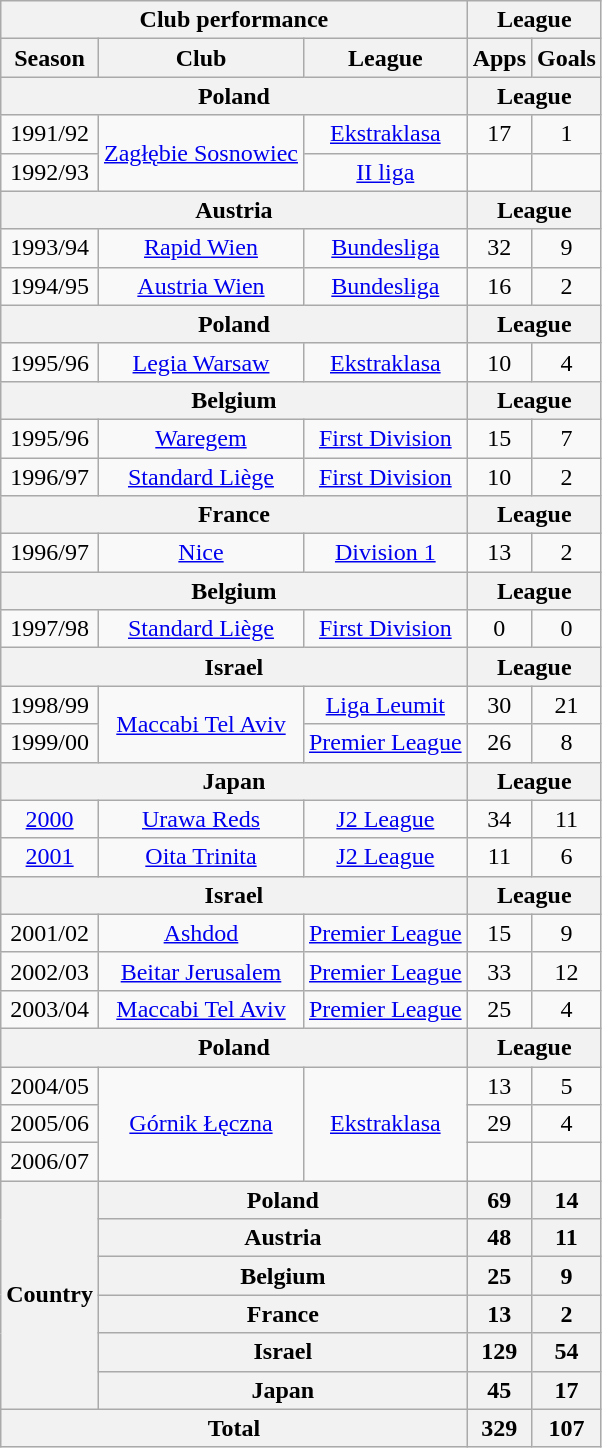<table class="wikitable" style="text-align:center;">
<tr>
<th colspan=3>Club performance</th>
<th colspan=2>League</th>
</tr>
<tr>
<th>Season</th>
<th>Club</th>
<th>League</th>
<th>Apps</th>
<th>Goals</th>
</tr>
<tr>
<th colspan=3>Poland</th>
<th colspan=2>League</th>
</tr>
<tr>
<td>1991/92</td>
<td rowspan="2"><a href='#'>Zagłębie Sosnowiec</a></td>
<td><a href='#'>Ekstraklasa</a></td>
<td>17</td>
<td>1</td>
</tr>
<tr>
<td>1992/93</td>
<td><a href='#'>II liga</a></td>
<td></td>
<td></td>
</tr>
<tr>
<th colspan=3>Austria</th>
<th colspan=2>League</th>
</tr>
<tr>
<td>1993/94</td>
<td><a href='#'>Rapid Wien</a></td>
<td><a href='#'>Bundesliga</a></td>
<td>32</td>
<td>9</td>
</tr>
<tr>
<td>1994/95</td>
<td><a href='#'>Austria Wien</a></td>
<td><a href='#'>Bundesliga</a></td>
<td>16</td>
<td>2</td>
</tr>
<tr>
<th colspan=3>Poland</th>
<th colspan=2>League</th>
</tr>
<tr>
<td>1995/96</td>
<td><a href='#'>Legia Warsaw</a></td>
<td><a href='#'>Ekstraklasa</a></td>
<td>10</td>
<td>4</td>
</tr>
<tr>
<th colspan=3>Belgium</th>
<th colspan=2>League</th>
</tr>
<tr>
<td>1995/96</td>
<td><a href='#'>Waregem</a></td>
<td><a href='#'>First Division</a></td>
<td>15</td>
<td>7</td>
</tr>
<tr>
<td>1996/97</td>
<td><a href='#'>Standard Liège</a></td>
<td><a href='#'>First Division</a></td>
<td>10</td>
<td>2</td>
</tr>
<tr>
<th colspan=3>France</th>
<th colspan=2>League</th>
</tr>
<tr>
<td>1996/97</td>
<td><a href='#'>Nice</a></td>
<td><a href='#'>Division 1</a></td>
<td>13</td>
<td>2</td>
</tr>
<tr>
<th colspan=3>Belgium</th>
<th colspan=2>League</th>
</tr>
<tr>
<td>1997/98</td>
<td><a href='#'>Standard Liège</a></td>
<td><a href='#'>First Division</a></td>
<td>0</td>
<td>0</td>
</tr>
<tr>
<th colspan=3>Israel</th>
<th colspan=2>League</th>
</tr>
<tr>
<td>1998/99</td>
<td rowspan="2"><a href='#'>Maccabi Tel Aviv</a></td>
<td><a href='#'>Liga Leumit</a></td>
<td>30</td>
<td>21</td>
</tr>
<tr>
<td>1999/00</td>
<td><a href='#'>Premier League</a></td>
<td>26</td>
<td>8</td>
</tr>
<tr>
<th colspan=3>Japan</th>
<th colspan=2>League</th>
</tr>
<tr>
<td><a href='#'>2000</a></td>
<td><a href='#'>Urawa Reds</a></td>
<td><a href='#'>J2 League</a></td>
<td>34</td>
<td>11</td>
</tr>
<tr>
<td><a href='#'>2001</a></td>
<td><a href='#'>Oita Trinita</a></td>
<td><a href='#'>J2 League</a></td>
<td>11</td>
<td>6</td>
</tr>
<tr>
<th colspan=3>Israel</th>
<th colspan=2>League</th>
</tr>
<tr>
<td>2001/02</td>
<td><a href='#'>Ashdod</a></td>
<td><a href='#'>Premier League</a></td>
<td>15</td>
<td>9</td>
</tr>
<tr>
<td>2002/03</td>
<td><a href='#'>Beitar Jerusalem</a></td>
<td><a href='#'>Premier League</a></td>
<td>33</td>
<td>12</td>
</tr>
<tr>
<td>2003/04</td>
<td><a href='#'>Maccabi Tel Aviv</a></td>
<td><a href='#'>Premier League</a></td>
<td>25</td>
<td>4</td>
</tr>
<tr>
<th colspan=3>Poland</th>
<th colspan=2>League</th>
</tr>
<tr>
<td>2004/05</td>
<td rowspan="3"><a href='#'>Górnik Łęczna</a></td>
<td rowspan="3"><a href='#'>Ekstraklasa</a></td>
<td>13</td>
<td>5</td>
</tr>
<tr>
<td>2005/06</td>
<td>29</td>
<td>4</td>
</tr>
<tr>
<td>2006/07</td>
<td></td>
<td></td>
</tr>
<tr>
<th rowspan=6>Country</th>
<th colspan=2>Poland</th>
<th>69</th>
<th>14</th>
</tr>
<tr>
<th colspan=2>Austria</th>
<th>48</th>
<th>11</th>
</tr>
<tr>
<th colspan=2>Belgium</th>
<th>25</th>
<th>9</th>
</tr>
<tr>
<th colspan=2>France</th>
<th>13</th>
<th>2</th>
</tr>
<tr>
<th colspan=2>Israel</th>
<th>129</th>
<th>54</th>
</tr>
<tr>
<th colspan=2>Japan</th>
<th>45</th>
<th>17</th>
</tr>
<tr>
<th colspan=3>Total</th>
<th>329</th>
<th>107</th>
</tr>
</table>
